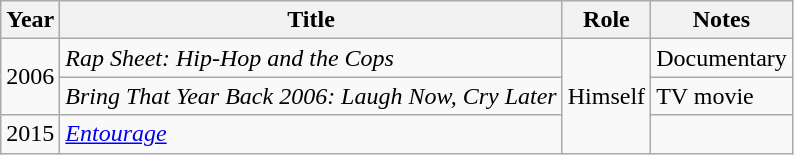<table class="wikitable sortable">
<tr>
<th>Year</th>
<th>Title</th>
<th>Role</th>
<th>Notes</th>
</tr>
<tr>
<td rowspan="2">2006</td>
<td><em>Rap Sheet: Hip-Hop and the Cops</em></td>
<td rowspan="3">Himself</td>
<td>Documentary</td>
</tr>
<tr>
<td><em>Bring That Year Back 2006: Laugh Now, Cry Later</em></td>
<td>TV movie</td>
</tr>
<tr>
<td>2015</td>
<td><em><a href='#'>Entourage</a></em></td>
<td></td>
</tr>
</table>
